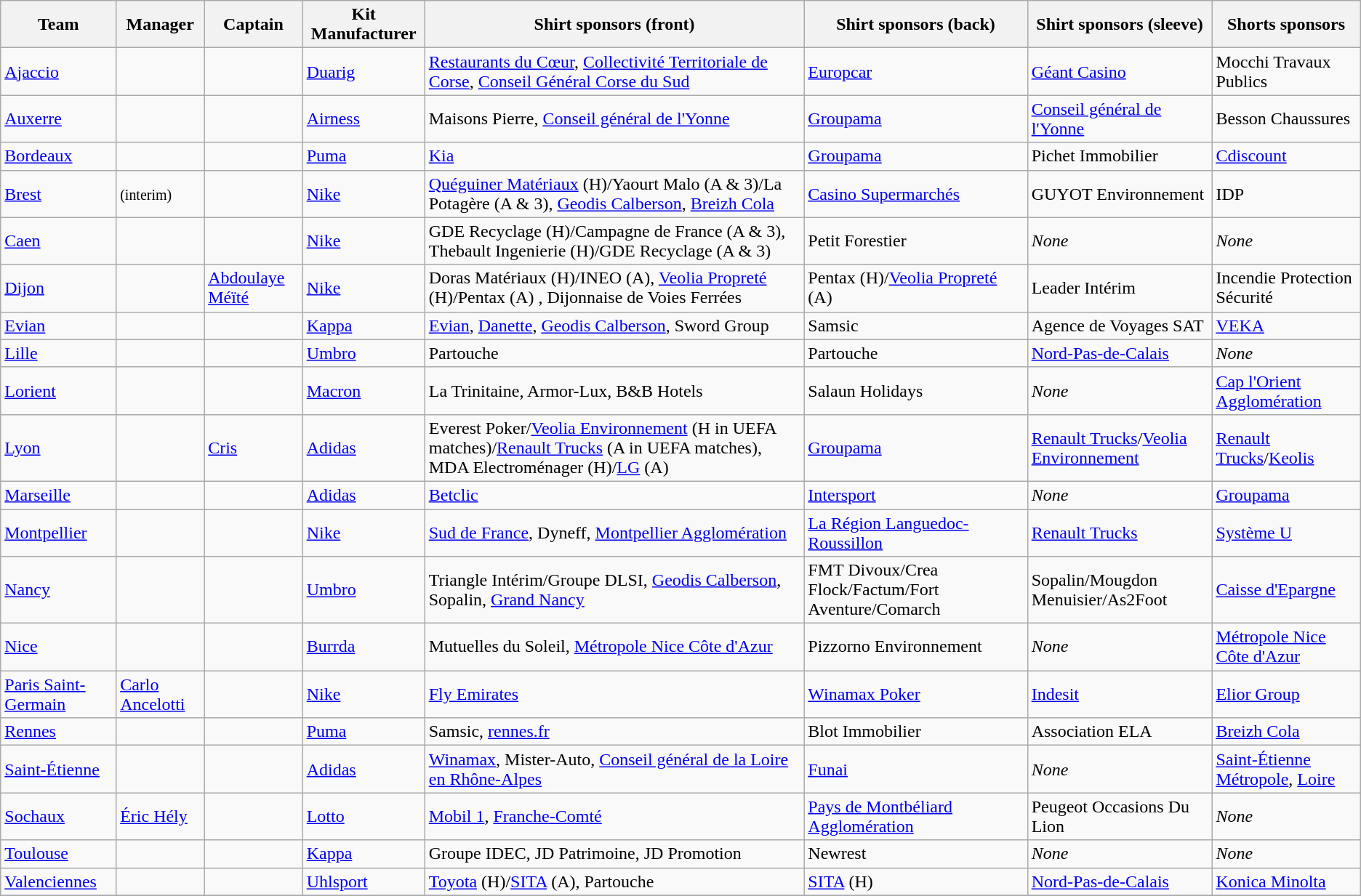<table class="wikitable sortable" style="text-align: left;">
<tr>
<th>Team</th>
<th>Manager</th>
<th>Captain</th>
<th>Kit Manufacturer</th>
<th>Shirt sponsors (front)</th>
<th>Shirt sponsors (back)</th>
<th>Shirt sponsors (sleeve)</th>
<th>Shorts sponsors</th>
</tr>
<tr>
<td><a href='#'>Ajaccio</a></td>
<td> </td>
<td> </td>
<td><a href='#'>Duarig</a></td>
<td><a href='#'>Restaurants du Cœur</a>, <a href='#'>Collectivité Territoriale de Corse</a>, <a href='#'>Conseil Général Corse du Sud</a></td>
<td><a href='#'>Europcar</a></td>
<td><a href='#'>Géant Casino</a></td>
<td>Mocchi Travaux Publics</td>
</tr>
<tr>
<td><a href='#'>Auxerre</a></td>
<td> </td>
<td> </td>
<td><a href='#'>Airness</a></td>
<td>Maisons Pierre, <a href='#'>Conseil général de l'Yonne</a></td>
<td><a href='#'>Groupama</a></td>
<td><a href='#'>Conseil général de l'Yonne</a></td>
<td>Besson Chaussures</td>
</tr>
<tr>
<td><a href='#'>Bordeaux</a></td>
<td> </td>
<td> </td>
<td><a href='#'>Puma</a></td>
<td><a href='#'>Kia</a></td>
<td><a href='#'>Groupama</a></td>
<td>Pichet Immobilier</td>
<td><a href='#'>Cdiscount</a></td>
</tr>
<tr>
<td><a href='#'>Brest</a></td>
<td>  <small>(interim)</small></td>
<td> </td>
<td><a href='#'>Nike</a></td>
<td><a href='#'>Quéguiner Matériaux</a> (H)/Yaourt Malo (A & 3)/La Potagère (A & 3), <a href='#'>Geodis Calberson</a>, <a href='#'>Breizh Cola</a></td>
<td><a href='#'>Casino Supermarchés</a></td>
<td>GUYOT Environnement</td>
<td>IDP</td>
</tr>
<tr>
<td><a href='#'>Caen</a></td>
<td> </td>
<td> </td>
<td><a href='#'>Nike</a></td>
<td>GDE Recyclage (H)/Campagne de France (A & 3), Thebault Ingenierie (H)/GDE Recyclage (A & 3)</td>
<td>Petit Forestier</td>
<td><em>None</em></td>
<td><em>None</em></td>
</tr>
<tr>
<td><a href='#'>Dijon</a></td>
<td> </td>
<td> <a href='#'>Abdoulaye Méïté</a></td>
<td><a href='#'>Nike</a></td>
<td>Doras Matériaux (H)/INEO (A), <a href='#'>Veolia Propreté</a> (H)/Pentax (A) , Dijonnaise de Voies Ferrées</td>
<td>Pentax (H)/<a href='#'>Veolia Propreté</a> (A)</td>
<td>Leader Intérim</td>
<td>Incendie Protection Sécurité</td>
</tr>
<tr>
<td><a href='#'>Evian</a></td>
<td> </td>
<td> </td>
<td><a href='#'>Kappa</a></td>
<td><a href='#'>Evian</a>, <a href='#'>Danette</a>, <a href='#'>Geodis Calberson</a>, Sword Group</td>
<td>Samsic</td>
<td>Agence de Voyages SAT</td>
<td><a href='#'>VEKA</a></td>
</tr>
<tr>
<td><a href='#'>Lille</a></td>
<td> </td>
<td> </td>
<td><a href='#'>Umbro</a></td>
<td>Partouche</td>
<td>Partouche</td>
<td><a href='#'>Nord-Pas-de-Calais</a></td>
<td><em>None</em></td>
</tr>
<tr>
<td><a href='#'>Lorient</a></td>
<td> </td>
<td> </td>
<td><a href='#'>Macron</a></td>
<td>La Trinitaine, Armor-Lux, B&B Hotels</td>
<td>Salaun Holidays</td>
<td><em>None</em></td>
<td><a href='#'>Cap l'Orient Agglomération</a></td>
</tr>
<tr>
<td><a href='#'>Lyon</a></td>
<td> </td>
<td> <a href='#'>Cris</a></td>
<td><a href='#'>Adidas</a></td>
<td>Everest Poker/<a href='#'>Veolia Environnement</a> (H in UEFA matches)/<a href='#'>Renault Trucks</a> (A in UEFA matches), MDA Electroménager (H)/<a href='#'>LG</a> (A)</td>
<td><a href='#'>Groupama</a></td>
<td><a href='#'>Renault Trucks</a>/<a href='#'>Veolia Environnement</a></td>
<td><a href='#'>Renault Trucks</a>/<a href='#'>Keolis</a></td>
</tr>
<tr>
<td><a href='#'>Marseille</a></td>
<td> </td>
<td> </td>
<td><a href='#'>Adidas</a></td>
<td><a href='#'>Betclic</a></td>
<td><a href='#'>Intersport</a></td>
<td><em>None</em></td>
<td><a href='#'>Groupama</a></td>
</tr>
<tr>
<td><a href='#'>Montpellier</a></td>
<td> </td>
<td> </td>
<td><a href='#'>Nike</a></td>
<td><a href='#'>Sud de France</a>, Dyneff, <a href='#'>Montpellier Agglomération</a></td>
<td><a href='#'>La Région Languedoc-Roussillon</a></td>
<td><a href='#'>Renault Trucks</a></td>
<td><a href='#'>Système U</a></td>
</tr>
<tr>
<td><a href='#'>Nancy</a></td>
<td> </td>
<td> </td>
<td><a href='#'>Umbro</a></td>
<td>Triangle Intérim/Groupe DLSI, <a href='#'>Geodis Calberson</a>, Sopalin, <a href='#'>Grand Nancy</a></td>
<td>FMT Divoux/Crea Flock/Factum/Fort Aventure/Comarch</td>
<td>Sopalin/Mougdon Menuisier/As2Foot</td>
<td><a href='#'>Caisse d'Epargne</a></td>
</tr>
<tr>
<td><a href='#'>Nice</a></td>
<td> </td>
<td> </td>
<td><a href='#'>Burrda</a></td>
<td>Mutuelles du Soleil, <a href='#'>Métropole Nice Côte d'Azur</a></td>
<td>Pizzorno Environnement</td>
<td><em>None</em></td>
<td><a href='#'>Métropole Nice Côte d'Azur</a></td>
</tr>
<tr>
<td><a href='#'>Paris Saint-Germain</a></td>
<td> <a href='#'>Carlo Ancelotti</a></td>
<td> </td>
<td><a href='#'>Nike</a></td>
<td><a href='#'>Fly Emirates</a></td>
<td><a href='#'>Winamax Poker</a></td>
<td><a href='#'>Indesit</a></td>
<td><a href='#'>Elior Group</a></td>
</tr>
<tr>
<td><a href='#'>Rennes</a></td>
<td> </td>
<td> </td>
<td><a href='#'>Puma</a></td>
<td>Samsic, <a href='#'>rennes.fr</a></td>
<td>Blot Immobilier</td>
<td>Association ELA</td>
<td><a href='#'>Breizh Cola</a></td>
</tr>
<tr>
<td><a href='#'>Saint-Étienne</a></td>
<td> </td>
<td> </td>
<td><a href='#'>Adidas</a></td>
<td><a href='#'>Winamax</a>, Mister-Auto, <a href='#'>Conseil général de la Loire en Rhône-Alpes</a></td>
<td><a href='#'>Funai</a></td>
<td><em>None</em></td>
<td><a href='#'>Saint-Étienne Métropole</a>, <a href='#'>Loire</a></td>
</tr>
<tr>
<td><a href='#'>Sochaux</a></td>
<td> <a href='#'>Éric Hély</a></td>
<td> </td>
<td><a href='#'>Lotto</a></td>
<td><a href='#'>Mobil 1</a>, <a href='#'>Franche-Comté</a></td>
<td><a href='#'>Pays de Montbéliard Agglomération</a></td>
<td>Peugeot Occasions Du Lion</td>
<td><em>None</em></td>
</tr>
<tr>
<td><a href='#'>Toulouse</a></td>
<td> </td>
<td> </td>
<td><a href='#'>Kappa</a></td>
<td>Groupe IDEC, JD Patrimoine, JD Promotion</td>
<td>Newrest</td>
<td><em>None</em></td>
<td><em>None</em></td>
</tr>
<tr>
<td><a href='#'>Valenciennes</a></td>
<td> </td>
<td> </td>
<td><a href='#'>Uhlsport</a></td>
<td><a href='#'>Toyota</a> (H)/<a href='#'>SITA</a> (A), Partouche</td>
<td><a href='#'>SITA</a> (H)</td>
<td><a href='#'>Nord-Pas-de-Calais</a></td>
<td><a href='#'>Konica Minolta</a></td>
</tr>
<tr>
</tr>
</table>
